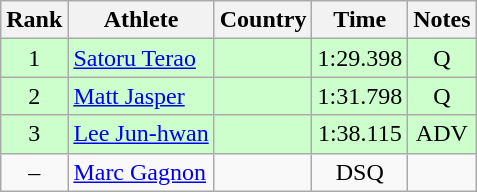<table class="wikitable" style="text-align:center">
<tr>
<th>Rank</th>
<th>Athlete</th>
<th>Country</th>
<th>Time</th>
<th>Notes</th>
</tr>
<tr bgcolor=ccffcc>
<td>1</td>
<td align=left><a href='#'>Satoru Terao</a></td>
<td align=left></td>
<td>1:29.398</td>
<td>Q </td>
</tr>
<tr bgcolor=ccffcc>
<td>2</td>
<td align=left><a href='#'>Matt Jasper</a></td>
<td align=left></td>
<td>1:31.798</td>
<td>Q</td>
</tr>
<tr bgcolor=ccffcc>
<td>3</td>
<td align=left><a href='#'>Lee Jun-hwan</a></td>
<td align=left></td>
<td>1:38.115</td>
<td>ADV</td>
</tr>
<tr>
<td>–</td>
<td align=left><a href='#'>Marc Gagnon</a></td>
<td align=left></td>
<td>DSQ</td>
<td></td>
</tr>
</table>
